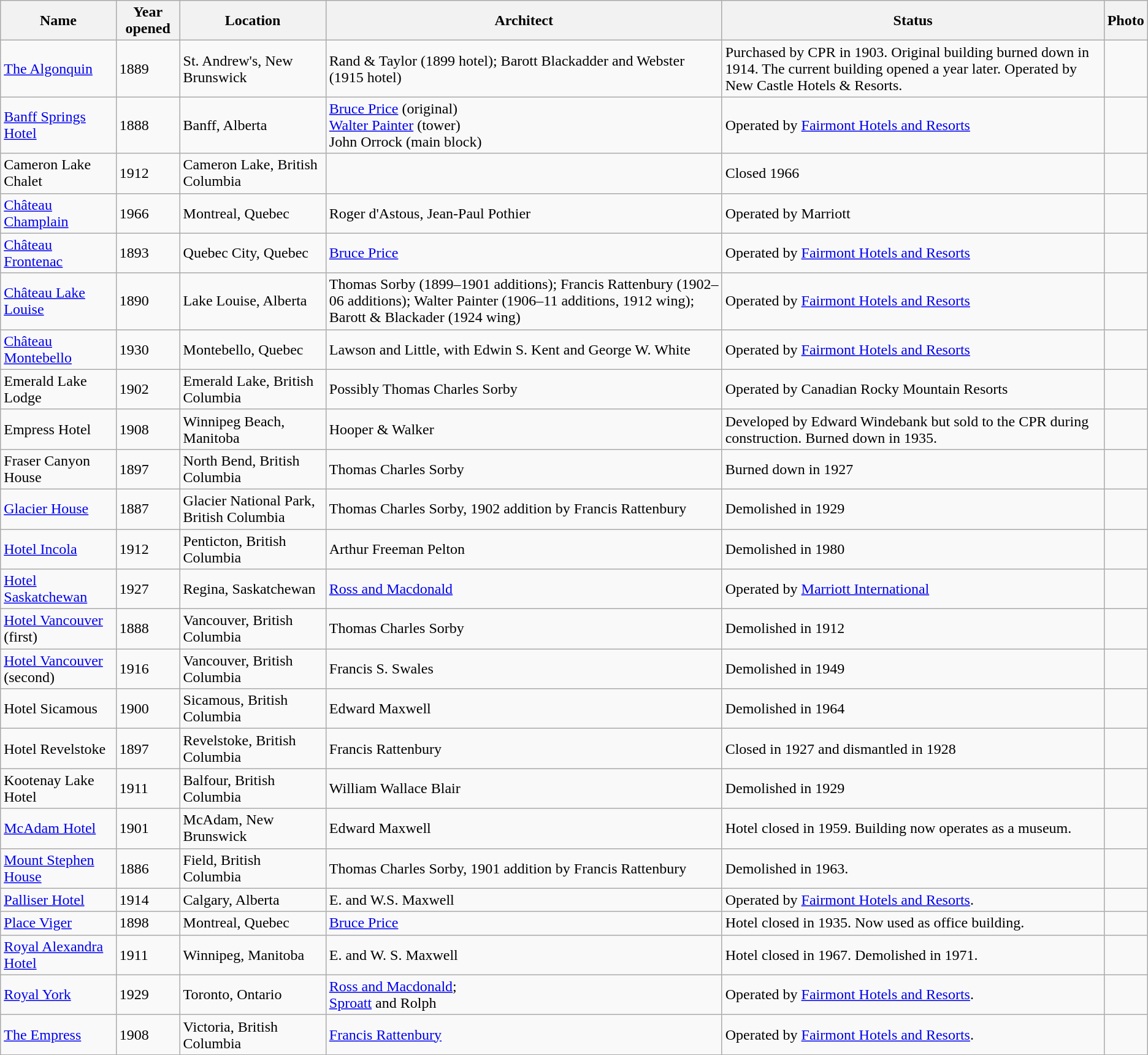<table class="wikitable">
<tr>
<th>Name</th>
<th>Year opened</th>
<th>Location</th>
<th>Architect</th>
<th class="unsortable">Status</th>
<th class="unsortable">Photo</th>
</tr>
<tr>
<td><a href='#'>The Algonquin</a></td>
<td>1889</td>
<td>St. Andrew's, New Brunswick</td>
<td>Rand & Taylor (1899 hotel); Barott Blackadder and Webster (1915 hotel)</td>
<td>Purchased by CPR in 1903. Original building burned down in 1914. The current building opened a year later. Operated by New Castle Hotels & Resorts.</td>
<td></td>
</tr>
<tr>
<td><a href='#'>Banff Springs Hotel</a></td>
<td>1888</td>
<td>Banff, Alberta</td>
<td><a href='#'>Bruce Price</a> (original)<br><a href='#'>Walter Painter</a> (tower)<br>John Orrock (main block)</td>
<td>Operated by <a href='#'>Fairmont Hotels and Resorts</a></td>
<td></td>
</tr>
<tr>
<td>Cameron Lake Chalet</td>
<td>1912</td>
<td>Cameron Lake, British Columbia</td>
<td></td>
<td>Closed 1966</td>
<td></td>
</tr>
<tr>
<td><a href='#'>Château Champlain</a></td>
<td>1966</td>
<td>Montreal, Quebec</td>
<td>Roger d'Astous, Jean-Paul Pothier</td>
<td>Operated by Marriott</td>
<td></td>
</tr>
<tr>
<td><a href='#'>Château Frontenac</a></td>
<td>1893</td>
<td>Quebec City, Quebec</td>
<td><a href='#'>Bruce Price</a></td>
<td>Operated by <a href='#'>Fairmont Hotels and Resorts</a></td>
<td></td>
</tr>
<tr>
<td><a href='#'>Château Lake Louise</a></td>
<td>1890</td>
<td>Lake Louise, Alberta</td>
<td>Thomas Sorby (1899–1901 additions); Francis Rattenbury (1902–06 additions); Walter Painter (1906–11 additions, 1912 wing); Barott & Blackader (1924 wing)</td>
<td>Operated by <a href='#'>Fairmont Hotels and Resorts</a></td>
<td></td>
</tr>
<tr>
<td><a href='#'>Château Montebello</a></td>
<td>1930</td>
<td>Montebello, Quebec</td>
<td>Lawson and Little, with Edwin S. Kent and George W. White</td>
<td>Operated by <a href='#'>Fairmont Hotels and Resorts</a></td>
<td></td>
</tr>
<tr>
<td>Emerald Lake Lodge</td>
<td>1902</td>
<td>Emerald Lake, British Columbia</td>
<td>Possibly Thomas Charles Sorby</td>
<td>Operated by Canadian Rocky Mountain Resorts</td>
<td></td>
</tr>
<tr>
<td>Empress Hotel</td>
<td>1908</td>
<td>Winnipeg Beach, Manitoba</td>
<td>Hooper & Walker</td>
<td>Developed by Edward Windebank but sold to the CPR during construction. Burned down in 1935.</td>
<td></td>
</tr>
<tr>
<td>Fraser Canyon House</td>
<td>1897</td>
<td>North Bend, British Columbia</td>
<td>Thomas Charles Sorby</td>
<td>Burned down in 1927</td>
<td></td>
</tr>
<tr>
<td><a href='#'>Glacier House</a></td>
<td>1887</td>
<td>Glacier National Park, British Columbia</td>
<td>Thomas Charles Sorby, 1902 addition by Francis Rattenbury</td>
<td>Demolished in 1929</td>
<td></td>
</tr>
<tr>
<td><a href='#'>Hotel Incola</a></td>
<td>1912</td>
<td>Penticton, British Columbia</td>
<td>Arthur Freeman Pelton</td>
<td>Demolished in 1980</td>
<td></td>
</tr>
<tr>
<td><a href='#'>Hotel Saskatchewan</a></td>
<td>1927</td>
<td>Regina, Saskatchewan</td>
<td><a href='#'>Ross and Macdonald</a></td>
<td>Operated by <a href='#'>Marriott International</a></td>
<td></td>
</tr>
<tr>
<td><a href='#'>Hotel Vancouver</a> (first)</td>
<td>1888</td>
<td>Vancouver, British Columbia</td>
<td>Thomas Charles Sorby</td>
<td>Demolished in 1912</td>
<td></td>
</tr>
<tr>
<td><a href='#'>Hotel Vancouver</a> (second)</td>
<td>1916</td>
<td>Vancouver, British Columbia</td>
<td>Francis S. Swales</td>
<td>Demolished in 1949</td>
<td></td>
</tr>
<tr>
<td>Hotel Sicamous</td>
<td>1900</td>
<td>Sicamous, British Columbia</td>
<td>Edward Maxwell</td>
<td>Demolished in 1964</td>
<td></td>
</tr>
<tr>
<td>Hotel Revelstoke</td>
<td>1897</td>
<td>Revelstoke, British Columbia</td>
<td>Francis Rattenbury</td>
<td>Closed in 1927 and dismantled in 1928</td>
<td></td>
</tr>
<tr>
<td>Kootenay Lake Hotel</td>
<td>1911</td>
<td>Balfour, British Columbia</td>
<td>William Wallace Blair</td>
<td>Demolished in 1929</td>
<td></td>
</tr>
<tr>
<td><a href='#'>McAdam Hotel</a></td>
<td>1901</td>
<td>McAdam, New Brunswick</td>
<td>Edward Maxwell</td>
<td>Hotel closed in 1959. Building now operates as a museum.</td>
<td></td>
</tr>
<tr>
<td><a href='#'>Mount Stephen House</a></td>
<td>1886</td>
<td>Field, British Columbia</td>
<td>Thomas Charles Sorby, 1901 addition by Francis Rattenbury</td>
<td>Demolished in 1963.</td>
<td></td>
</tr>
<tr>
<td><a href='#'>Palliser Hotel</a></td>
<td>1914</td>
<td>Calgary, Alberta</td>
<td>E. and W.S. Maxwell</td>
<td>Operated by <a href='#'>Fairmont Hotels and Resorts</a>.</td>
<td></td>
</tr>
<tr>
<td><a href='#'>Place Viger</a></td>
<td>1898</td>
<td>Montreal, Quebec</td>
<td><a href='#'>Bruce Price</a></td>
<td>Hotel closed in 1935. Now used as office building.</td>
<td></td>
</tr>
<tr>
<td><a href='#'>Royal Alexandra Hotel</a></td>
<td>1911</td>
<td>Winnipeg, Manitoba</td>
<td>E. and W. S. Maxwell</td>
<td>Hotel closed in 1967. Demolished in 1971.</td>
<td></td>
</tr>
<tr>
<td><a href='#'>Royal York</a></td>
<td>1929</td>
<td>Toronto, Ontario</td>
<td><a href='#'>Ross and Macdonald</a>;<br><a href='#'>Sproatt</a> and Rolph</td>
<td>Operated by <a href='#'>Fairmont Hotels and Resorts</a>.</td>
<td></td>
</tr>
<tr>
<td><a href='#'>The Empress</a></td>
<td>1908</td>
<td>Victoria, British Columbia</td>
<td><a href='#'>Francis Rattenbury</a></td>
<td>Operated by <a href='#'>Fairmont Hotels and Resorts</a>.</td>
<td></td>
</tr>
</table>
